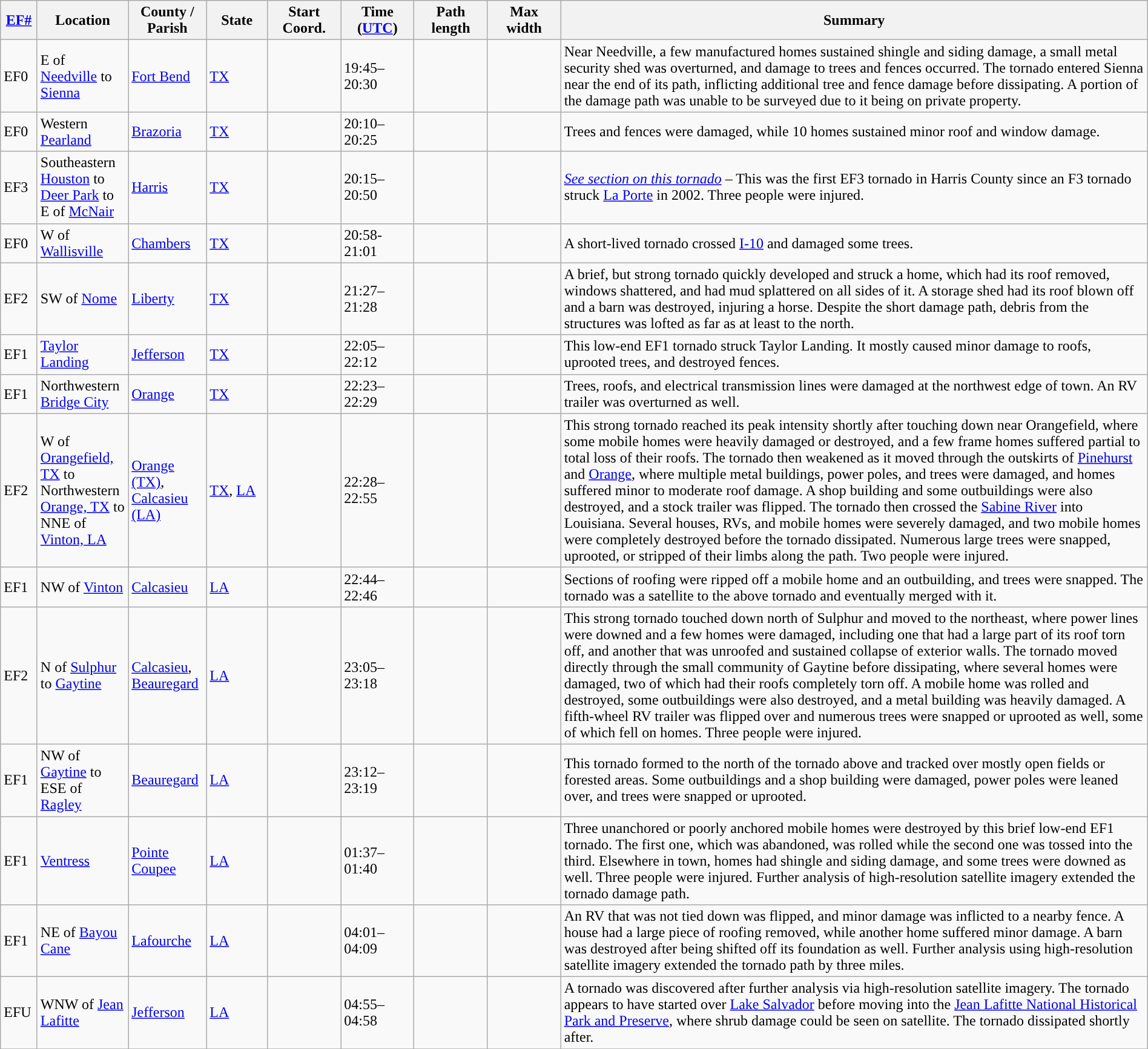<table class="wikitable sortable" style="width:100%;">
<tr>
<th scope="col"  style="width:3%; text-align:center;"><a href='#'>EF#</a></th>
<th scope="col"  style="width:7%; text-align:center;" class="unsortable">Location</th>
<th scope="col"  style="width:6%; text-align:center;" class="unsortable">County / Parish</th>
<th scope="col"  style="width:5%; text-align:center;">State</th>
<th scope="col"  style="width:6%; text-align:center;">Start Coord.</th>
<th scope="col"  style="width:6%; text-align:center;">Time (<a href='#'>UTC</a>)</th>
<th scope="col"  style="width:6%; text-align:center;">Path length</th>
<th scope="col"  style="width:6%; text-align:center;">Max width</th>
<th scope="col" class="unsortable" style="width:48%; text-align:center;">Summary</th>
</tr>
<tr>
<td>EF0</td>
<td>E of <a href='#'>Needville</a> to <a href='#'>Sienna</a></td>
<td><a href='#'>Fort Bend</a></td>
<td><a href='#'>TX</a></td>
<td></td>
<td>19:45–20:30</td>
<td></td>
<td></td>
<td>Near Needville, a few manufactured homes sustained shingle and siding damage, a small metal security shed was overturned, and damage to trees and fences occurred. The tornado entered Sienna near the end of its path, inflicting additional tree and fence damage before dissipating. A portion of the damage path was unable to be surveyed due to it being on private property.</td>
</tr>
<tr>
<td>EF0</td>
<td>Western <a href='#'>Pearland</a></td>
<td><a href='#'>Brazoria</a></td>
<td><a href='#'>TX</a></td>
<td></td>
<td>20:10–20:25</td>
<td></td>
<td></td>
<td>Trees and fences were damaged, while 10 homes sustained minor roof and window damage.</td>
</tr>
<tr>
<td>EF3</td>
<td>Southeastern <a href='#'>Houston</a> to <a href='#'>Deer Park</a> to E of <a href='#'>McNair</a></td>
<td><a href='#'>Harris</a></td>
<td><a href='#'>TX</a></td>
<td></td>
<td>20:15–20:50</td>
<td></td>
<td></td>
<td><em><a href='#'>See section on this tornado</a></em> – This was the first EF3 tornado in Harris County since an F3 tornado struck <a href='#'>La Porte</a> in 2002. Three people were injured.</td>
</tr>
<tr>
<td>EF0</td>
<td>W of <a href='#'>Wallisville</a></td>
<td><a href='#'>Chambers</a></td>
<td><a href='#'>TX</a></td>
<td></td>
<td>20:58-21:01</td>
<td></td>
<td></td>
<td>A short-lived tornado crossed <a href='#'>I-10</a> and damaged some trees.</td>
</tr>
<tr>
<td>EF2</td>
<td>SW of <a href='#'>Nome</a></td>
<td><a href='#'>Liberty</a></td>
<td><a href='#'>TX</a></td>
<td></td>
<td>21:27–21:28</td>
<td></td>
<td></td>
<td>A brief, but strong tornado quickly developed and struck a home, which had its roof removed, windows shattered, and had mud splattered on all sides of it. A storage shed had its roof blown off and a barn was destroyed, injuring a horse. Despite the short damage path, debris from the structures was lofted as far as at least  to the north.</td>
</tr>
<tr>
<td>EF1</td>
<td><a href='#'>Taylor Landing</a></td>
<td><a href='#'>Jefferson</a></td>
<td><a href='#'>TX</a></td>
<td></td>
<td>22:05–22:12</td>
<td></td>
<td></td>
<td>This low-end EF1 tornado struck Taylor Landing. It mostly caused minor damage to roofs, uprooted trees, and destroyed fences.</td>
</tr>
<tr>
<td>EF1</td>
<td>Northwestern <a href='#'>Bridge City</a></td>
<td><a href='#'>Orange</a></td>
<td><a href='#'>TX</a></td>
<td></td>
<td>22:23–22:29</td>
<td></td>
<td></td>
<td>Trees, roofs, and electrical transmission lines were damaged at the northwest edge of town. An RV trailer was overturned as well.</td>
</tr>
<tr>
<td>EF2</td>
<td>W of <a href='#'>Orangefield, TX</a> to Northwestern <a href='#'>Orange, TX</a> to NNE of <a href='#'>Vinton, LA</a></td>
<td><a href='#'>Orange (TX)</a>, <a href='#'>Calcasieu (LA)</a></td>
<td><a href='#'>TX</a>, <a href='#'>LA</a></td>
<td></td>
<td>22:28–22:55</td>
<td></td>
<td></td>
<td>This strong tornado reached its peak intensity shortly after touching down near Orangefield, where some mobile homes were heavily damaged or destroyed, and a few frame homes suffered partial to total loss of their roofs. The tornado then weakened as it moved through the outskirts of <a href='#'>Pinehurst</a> and <a href='#'>Orange</a>, where multiple metal buildings, power poles, and trees were damaged, and homes suffered minor to moderate roof damage. A shop building and some outbuildings were also destroyed, and a stock trailer was flipped. The tornado then crossed the <a href='#'>Sabine River</a> into Louisiana. Several houses, RVs, and mobile homes were severely damaged, and two mobile homes were completely destroyed before the tornado dissipated. Numerous large trees were snapped, uprooted, or stripped of their limbs along the path. Two people were injured.</td>
</tr>
<tr>
<td>EF1</td>
<td>NW of <a href='#'>Vinton</a></td>
<td><a href='#'>Calcasieu</a></td>
<td><a href='#'>LA</a></td>
<td></td>
<td>22:44–22:46</td>
<td></td>
<td></td>
<td>Sections of roofing were ripped off a mobile home and an outbuilding, and trees were snapped. The tornado was a satellite to the above tornado and eventually merged with it.</td>
</tr>
<tr>
<td>EF2</td>
<td>N of <a href='#'>Sulphur</a> to <a href='#'>Gaytine</a></td>
<td><a href='#'>Calcasieu</a>, <a href='#'>Beauregard</a></td>
<td><a href='#'>LA</a></td>
<td></td>
<td>23:05–23:18</td>
<td></td>
<td></td>
<td>This strong tornado touched down north of Sulphur and moved to the northeast, where power lines were downed and a few homes were damaged, including one that had a large part of its roof torn off, and another that was unroofed and sustained collapse of exterior walls. The tornado moved directly through the small community of Gaytine before dissipating, where several homes were damaged, two of which had their roofs completely torn off. A mobile home was rolled and destroyed, some outbuildings were also destroyed, and a metal building was heavily damaged. A fifth-wheel RV trailer was flipped over and numerous trees were snapped or uprooted as well, some of which fell on homes. Three people were injured.</td>
</tr>
<tr>
<td>EF1</td>
<td>NW of <a href='#'>Gaytine</a> to ESE of <a href='#'>Ragley</a></td>
<td><a href='#'>Beauregard</a></td>
<td><a href='#'>LA</a></td>
<td></td>
<td>23:12–23:19</td>
<td></td>
<td></td>
<td>This tornado formed to the north of the tornado above and tracked over mostly open fields or forested areas. Some outbuildings and a shop building were damaged, power poles were leaned over, and trees were snapped or uprooted.</td>
</tr>
<tr>
<td>EF1</td>
<td><a href='#'>Ventress</a></td>
<td><a href='#'>Pointe Coupee</a></td>
<td><a href='#'>LA</a></td>
<td></td>
<td>01:37–01:40</td>
<td></td>
<td></td>
<td>Three unanchored or poorly anchored mobile homes were destroyed by this brief low-end EF1 tornado. The first one, which was abandoned, was rolled while the second one was tossed into the third. Elsewhere in town, homes had shingle and siding damage, and some trees were downed as well. Three people were injured. Further analysis of high-resolution satellite imagery extended the tornado damage path.</td>
</tr>
<tr>
<td>EF1</td>
<td>NE of <a href='#'>Bayou Cane</a></td>
<td><a href='#'>Lafourche</a></td>
<td><a href='#'>LA</a></td>
<td></td>
<td>04:01–04:09</td>
<td></td>
<td></td>
<td>An RV that was not tied down was flipped, and minor damage was inflicted to a nearby fence. A house had a large piece of roofing removed, while another home suffered minor damage. A barn was destroyed after being shifted off its foundation as well. Further analysis using high-resolution satellite imagery extended the tornado path by three miles.</td>
</tr>
<tr>
<td>EFU</td>
<td>WNW of <a href='#'>Jean Lafitte</a></td>
<td><a href='#'>Jefferson</a></td>
<td><a href='#'>LA</a></td>
<td></td>
<td>04:55–04:58</td>
<td></td>
<td></td>
<td>A tornado was discovered after further analysis via high-resolution satellite imagery. The tornado appears to have started over <a href='#'>Lake Salvador</a> before moving into the <a href='#'>Jean Lafitte National Historical Park and Preserve</a>, where shrub damage could be seen on satellite. The tornado dissipated shortly after.</td>
</tr>
<tr>
</tr>
</table>
